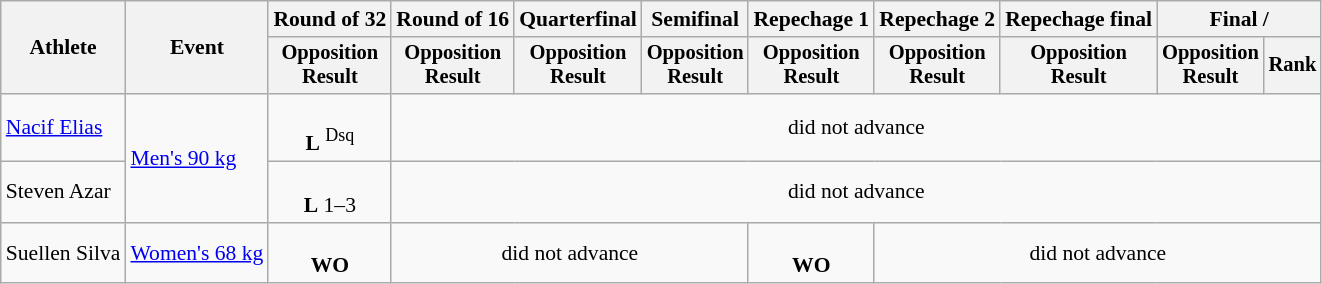<table class=wikitable style=font-size:90%;text-align:center>
<tr>
<th rowspan="2">Athlete</th>
<th rowspan="2">Event</th>
<th>Round of 32</th>
<th>Round of 16</th>
<th>Quarterfinal</th>
<th>Semifinal</th>
<th>Repechage 1</th>
<th>Repechage 2</th>
<th>Repechage final</th>
<th colspan=2>Final / </th>
</tr>
<tr style="font-size: 95%">
<th>Opposition<br>Result</th>
<th>Opposition<br>Result</th>
<th>Opposition<br>Result</th>
<th>Opposition<br>Result</th>
<th>Opposition<br>Result</th>
<th>Opposition<br>Result</th>
<th>Opposition<br>Result</th>
<th>Opposition<br>Result</th>
<th>Rank</th>
</tr>
<tr>
<td align=left><a href='#'>Nacif Elias</a></td>
<td align=left rowspan=2><a href='#'>Men's 90 kg</a></td>
<td><br><strong>L</strong> <sup>Dsq</sup></td>
<td colspan=8>did not advance</td>
</tr>
<tr>
<td align=left>Steven Azar</td>
<td><br><strong>L</strong> 1–3</td>
<td colspan=8>did not advance</td>
</tr>
<tr>
<td align=left>Suellen Silva</td>
<td align=left><a href='#'>Women's 68 kg</a></td>
<td><br><strong>WO</strong></td>
<td colspan=3>did not advance</td>
<td><br><strong>WO</strong></td>
<td colspan=4>did not advance</td>
</tr>
</table>
